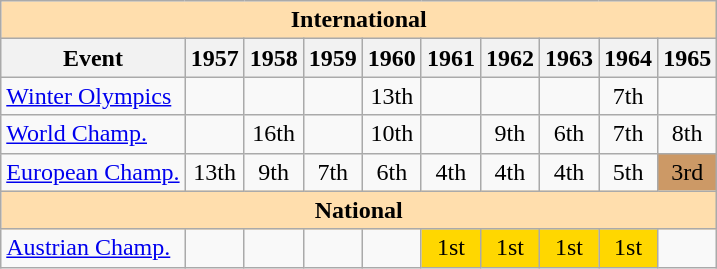<table class="wikitable" style="text-align:center">
<tr>
<th style="background-color: #ffdead; " colspan=10 align=center>International</th>
</tr>
<tr>
<th>Event</th>
<th>1957</th>
<th>1958</th>
<th>1959</th>
<th>1960</th>
<th>1961</th>
<th>1962</th>
<th>1963</th>
<th>1964</th>
<th>1965</th>
</tr>
<tr>
<td align=left><a href='#'>Winter Olympics</a></td>
<td></td>
<td></td>
<td></td>
<td>13th</td>
<td></td>
<td></td>
<td></td>
<td>7th</td>
<td></td>
</tr>
<tr>
<td align=left><a href='#'>World Champ.</a></td>
<td></td>
<td>16th</td>
<td></td>
<td>10th</td>
<td></td>
<td>9th</td>
<td>6th</td>
<td>7th</td>
<td>8th</td>
</tr>
<tr>
<td align=left><a href='#'>European Champ.</a></td>
<td>13th</td>
<td>9th</td>
<td>7th</td>
<td>6th</td>
<td>4th</td>
<td>4th</td>
<td>4th</td>
<td>5th</td>
<td bgcolor=cc9966>3rd</td>
</tr>
<tr>
<th style="background-color: #ffdead; " colspan=10 align=center>National</th>
</tr>
<tr>
<td align=left><a href='#'>Austrian Champ.</a></td>
<td></td>
<td></td>
<td></td>
<td></td>
<td bgcolor=gold>1st</td>
<td bgcolor=gold>1st</td>
<td bgcolor=gold>1st</td>
<td bgcolor=gold>1st</td>
<td></td>
</tr>
</table>
